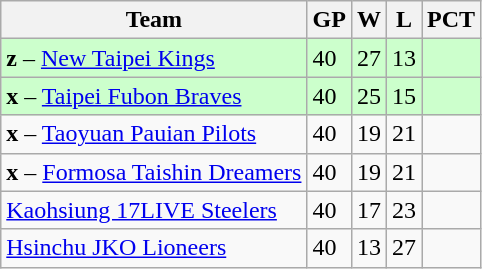<table class="wikitable">
<tr>
<th>Team</th>
<th>GP</th>
<th>W</th>
<th>L</th>
<th>PCT</th>
</tr>
<tr style="background:#cfc">
<td><strong>z</strong> – <a href='#'>New Taipei Kings</a></td>
<td>40</td>
<td>27</td>
<td>13</td>
<td></td>
</tr>
<tr style="background:#cfc">
<td><strong>x</strong> – <a href='#'>Taipei Fubon Braves</a></td>
<td>40</td>
<td>25</td>
<td>15</td>
<td></td>
</tr>
<tr>
<td><strong>x</strong> – <a href='#'>Taoyuan Pauian Pilots</a></td>
<td>40</td>
<td>19</td>
<td>21</td>
<td></td>
</tr>
<tr>
<td><strong>x</strong> – <a href='#'>Formosa Taishin Dreamers</a></td>
<td>40</td>
<td>19</td>
<td>21</td>
<td></td>
</tr>
<tr>
<td><a href='#'>Kaohsiung 17LIVE Steelers</a></td>
<td>40</td>
<td>17</td>
<td>23</td>
<td></td>
</tr>
<tr>
<td><a href='#'>Hsinchu JKO Lioneers</a></td>
<td>40</td>
<td>13</td>
<td>27</td>
<td></td>
</tr>
</table>
